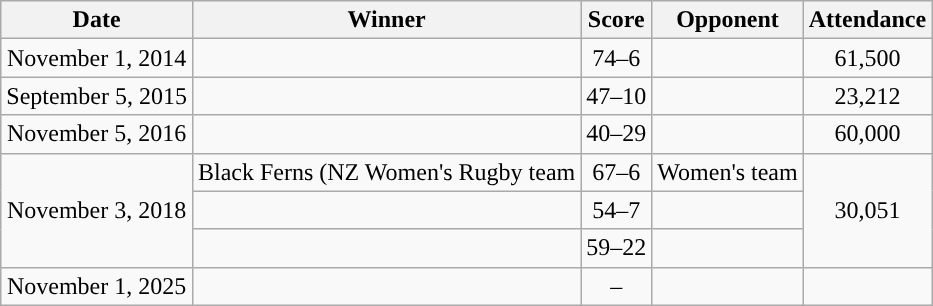<table class="wikitable">
<tr>
<th style="text-align:center;">Date</th>
<th style="text-align:center;">Winner</th>
<th style="text-align:center;">Score</th>
<th style="text-align:center;">Opponent</th>
<th style="text-align:center;">Attendance</th>
</tr>
<tr align=center>
<td>November 1, 2014</td>
<td><strong></strong></td>
<td>74–6</td>
<td></td>
<td>61,500</td>
</tr>
<tr align=center>
<td>September 5, 2015</td>
<td><strong></strong></td>
<td>47–10</td>
<td></td>
<td>23,212</td>
</tr>
<tr align=center>
<td>November 5, 2016</td>
<td><strong></strong></td>
<td>40–29</td>
<td></td>
<td>60,000</td>
</tr>
<tr align=center>
<td rowspan=3>November 3, 2018</td>
<td><strong></strong> Black Ferns (NZ Women's Rugby team</td>
<td>67–6</td>
<td> Women's team</td>
<td rowspan=3>30,051</td>
</tr>
<tr align=center>
<td><strong></strong></td>
<td>54–7</td>
<td></td>
</tr>
<tr align=center>
<td><strong></strong></td>
<td>59–22</td>
<td></td>
</tr>
<tr align=center>
<td>November 1, 2025</td>
<td></td>
<td>–</td>
<td></td>
</tr>
</table>
